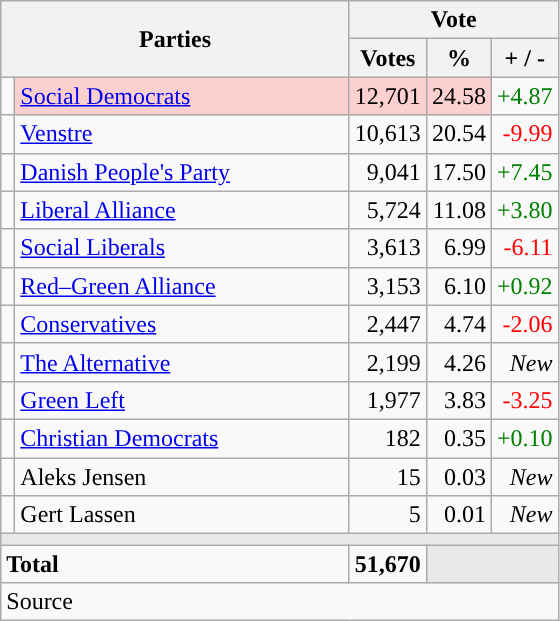<table class="wikitable" style="text-align:right;">
<tr>
<th style="text-align:centre;" rowspan="2" colspan="2" width="225">Parties</th>
<th colspan="3">Vote</th>
</tr>
<tr>
<th width="15">Votes</th>
<th width="15">%</th>
<th width="15">+ / -</th>
</tr>
<tr>
<td width="2" style="color:inherit;background:"></td>
<td bgcolor=#fbd0ce  align="left"><a href='#'>Social Democrats</a></td>
<td bgcolor=#fbd0ce>12,701</td>
<td bgcolor=#fbd0ce>24.58</td>
<td style=color:green;>+4.87</td>
</tr>
<tr>
<td width="2" style="color:inherit;background:"></td>
<td align="left"><a href='#'>Venstre</a></td>
<td>10,613</td>
<td>20.54</td>
<td style=color:red;>-9.99</td>
</tr>
<tr>
<td width="2" style="color:inherit;background:"></td>
<td align="left"><a href='#'>Danish People's Party</a></td>
<td>9,041</td>
<td>17.50</td>
<td style=color:green;>+7.45</td>
</tr>
<tr>
<td width="2" style="color:inherit;background:"></td>
<td align="left"><a href='#'>Liberal Alliance</a></td>
<td>5,724</td>
<td>11.08</td>
<td style=color:green;>+3.80</td>
</tr>
<tr>
<td width="2" style="color:inherit;background:"></td>
<td align="left"><a href='#'>Social Liberals</a></td>
<td>3,613</td>
<td>6.99</td>
<td style=color:red;>-6.11</td>
</tr>
<tr>
<td width="2" style="color:inherit;background:"></td>
<td align="left"><a href='#'>Red–Green Alliance</a></td>
<td>3,153</td>
<td>6.10</td>
<td style=color:green;>+0.92</td>
</tr>
<tr>
<td width="2" style="color:inherit;background:"></td>
<td align="left"><a href='#'>Conservatives</a></td>
<td>2,447</td>
<td>4.74</td>
<td style=color:red;>-2.06</td>
</tr>
<tr>
<td width="2" style="color:inherit;background:"></td>
<td align="left"><a href='#'>The Alternative</a></td>
<td>2,199</td>
<td>4.26</td>
<td><em>New</em></td>
</tr>
<tr>
<td width="2" style="color:inherit;background:"></td>
<td align="left"><a href='#'>Green Left</a></td>
<td>1,977</td>
<td>3.83</td>
<td style=color:red;>-3.25</td>
</tr>
<tr>
<td width="2" style="color:inherit;background:"></td>
<td align="left"><a href='#'>Christian Democrats</a></td>
<td>182</td>
<td>0.35</td>
<td style=color:green;>+0.10</td>
</tr>
<tr>
<td width="2" style="color:inherit;background:"></td>
<td align="left">Aleks Jensen</td>
<td>15</td>
<td>0.03</td>
<td><em>New</em></td>
</tr>
<tr>
<td width="2" style="color:inherit;background:"></td>
<td align="left">Gert Lassen</td>
<td>5</td>
<td>0.01</td>
<td><em>New</em></td>
</tr>
<tr>
<td colspan="7" bgcolor="#E9E9E9"></td>
</tr>
<tr>
<td align="left" colspan="2"><strong>Total</strong></td>
<td><strong>51,670</strong></td>
<td bgcolor="#E9E9E9" colspan="2"></td>
</tr>
<tr>
<td align="left" colspan="6">Source</td>
</tr>
</table>
